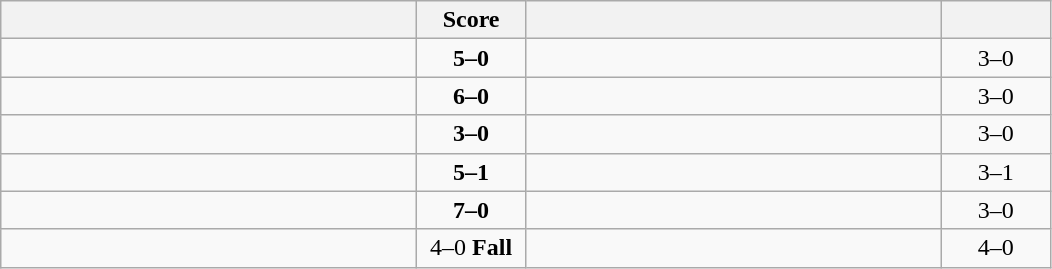<table class="wikitable" style="text-align: center; ">
<tr>
<th align="right" width="270"></th>
<th width="65">Score</th>
<th align="left" width="270"></th>
<th width="65"></th>
</tr>
<tr>
<td align="left"><strong></strong></td>
<td><strong>5–0</strong></td>
<td align="left"></td>
<td>3–0 <strong></strong></td>
</tr>
<tr>
<td align="left"><strong></strong></td>
<td><strong>6–0</strong></td>
<td align="left"></td>
<td>3–0 <strong></strong></td>
</tr>
<tr>
<td align="left"><strong></strong></td>
<td><strong>3–0</strong></td>
<td align="left"></td>
<td>3–0 <strong></strong></td>
</tr>
<tr>
<td align="left"><strong></strong></td>
<td><strong>5–1</strong></td>
<td align="left"></td>
<td>3–1 <strong></strong></td>
</tr>
<tr>
<td align="left"><strong></strong></td>
<td><strong>7–0</strong></td>
<td align="left"></td>
<td>3–0 <strong></strong></td>
</tr>
<tr>
<td align="left"><strong></strong></td>
<td>4–0 <strong>Fall</strong></td>
<td align="left"></td>
<td>4–0 <strong></strong></td>
</tr>
</table>
